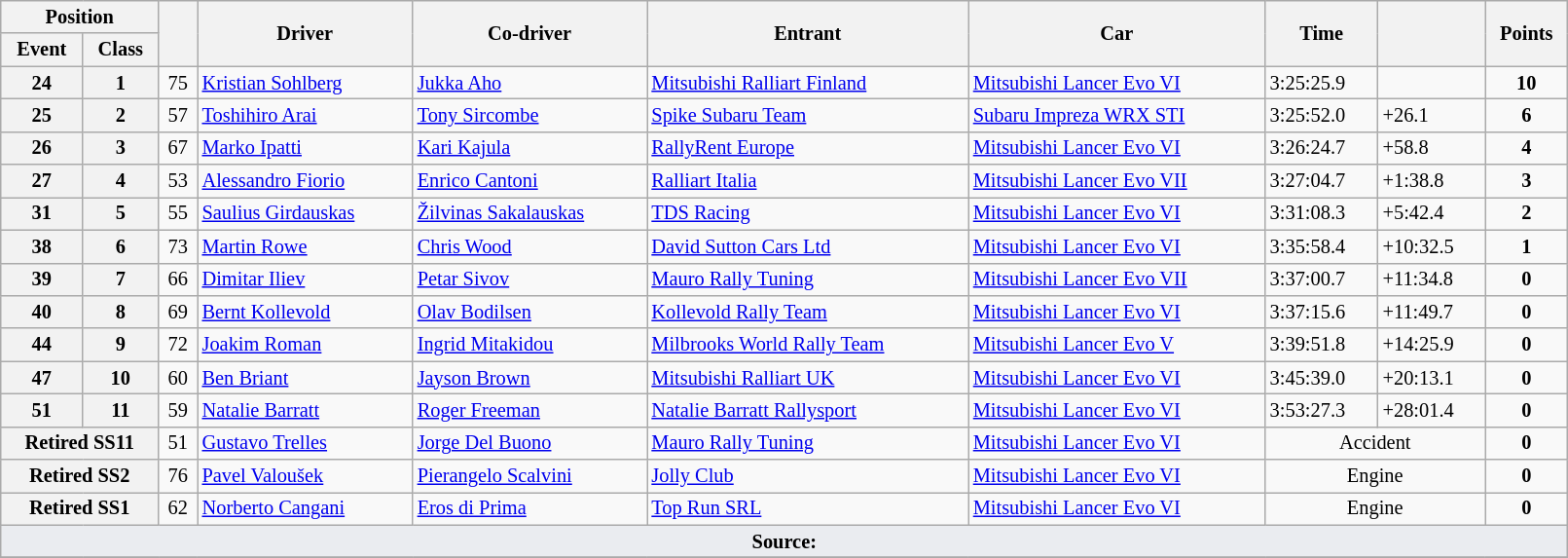<table class="wikitable" width=85% style="font-size: 85%;">
<tr>
<th colspan="2">Position</th>
<th rowspan="2"></th>
<th rowspan="2">Driver</th>
<th rowspan="2">Co-driver</th>
<th rowspan="2">Entrant</th>
<th rowspan="2">Car</th>
<th rowspan="2">Time</th>
<th rowspan="2"></th>
<th rowspan="2">Points</th>
</tr>
<tr>
<th>Event</th>
<th>Class</th>
</tr>
<tr>
<th>24</th>
<th>1</th>
<td align="center">75</td>
<td> <a href='#'>Kristian Sohlberg</a></td>
<td> <a href='#'>Jukka Aho</a></td>
<td> <a href='#'>Mitsubishi Ralliart Finland</a></td>
<td><a href='#'>Mitsubishi Lancer Evo VI</a></td>
<td>3:25:25.9</td>
<td></td>
<td align="center"><strong>10</strong></td>
</tr>
<tr>
<th>25</th>
<th>2</th>
<td align="center">57</td>
<td> <a href='#'>Toshihiro Arai</a></td>
<td> <a href='#'>Tony Sircombe</a></td>
<td> <a href='#'>Spike Subaru Team</a></td>
<td><a href='#'>Subaru Impreza WRX STI</a></td>
<td>3:25:52.0</td>
<td>+26.1</td>
<td align="center"><strong>6</strong></td>
</tr>
<tr>
<th>26</th>
<th>3</th>
<td align="center">67</td>
<td> <a href='#'>Marko Ipatti</a></td>
<td> <a href='#'>Kari Kajula</a></td>
<td> <a href='#'>RallyRent Europe</a></td>
<td><a href='#'>Mitsubishi Lancer Evo VI</a></td>
<td>3:26:24.7</td>
<td>+58.8</td>
<td align="center"><strong>4</strong></td>
</tr>
<tr>
<th>27</th>
<th>4</th>
<td align="center">53</td>
<td> <a href='#'>Alessandro Fiorio</a></td>
<td> <a href='#'>Enrico Cantoni</a></td>
<td> <a href='#'>Ralliart Italia</a></td>
<td><a href='#'>Mitsubishi Lancer Evo VII</a></td>
<td>3:27:04.7</td>
<td>+1:38.8</td>
<td align="center"><strong>3</strong></td>
</tr>
<tr>
<th>31</th>
<th>5</th>
<td align="center">55</td>
<td> <a href='#'>Saulius Girdauskas</a></td>
<td> <a href='#'>Žilvinas Sakalauskas</a></td>
<td> <a href='#'>TDS Racing</a></td>
<td><a href='#'>Mitsubishi Lancer Evo VI</a></td>
<td>3:31:08.3</td>
<td>+5:42.4</td>
<td align="center"><strong>2</strong></td>
</tr>
<tr>
<th>38</th>
<th>6</th>
<td align="center">73</td>
<td> <a href='#'>Martin Rowe</a></td>
<td> <a href='#'>Chris Wood</a></td>
<td> <a href='#'>David Sutton Cars Ltd</a></td>
<td><a href='#'>Mitsubishi Lancer Evo VI</a></td>
<td>3:35:58.4</td>
<td>+10:32.5</td>
<td align="center"><strong>1</strong></td>
</tr>
<tr>
<th>39</th>
<th>7</th>
<td align="center">66</td>
<td> <a href='#'>Dimitar Iliev</a></td>
<td> <a href='#'>Petar Sivov</a></td>
<td> <a href='#'>Mauro Rally Tuning</a></td>
<td><a href='#'>Mitsubishi Lancer Evo VII</a></td>
<td>3:37:00.7</td>
<td>+11:34.8</td>
<td align="center"><strong>0</strong></td>
</tr>
<tr>
<th>40</th>
<th>8</th>
<td align="center">69</td>
<td> <a href='#'>Bernt Kollevold</a></td>
<td> <a href='#'>Olav Bodilsen</a></td>
<td> <a href='#'>Kollevold Rally Team</a></td>
<td><a href='#'>Mitsubishi Lancer Evo VI</a></td>
<td>3:37:15.6</td>
<td>+11:49.7</td>
<td align="center"><strong>0</strong></td>
</tr>
<tr>
<th>44</th>
<th>9</th>
<td align="center">72</td>
<td> <a href='#'>Joakim Roman</a></td>
<td> <a href='#'>Ingrid Mitakidou</a></td>
<td> <a href='#'>Milbrooks World Rally Team</a></td>
<td><a href='#'>Mitsubishi Lancer Evo V</a></td>
<td>3:39:51.8</td>
<td>+14:25.9</td>
<td align="center"><strong>0</strong></td>
</tr>
<tr>
<th>47</th>
<th>10</th>
<td align="center">60</td>
<td> <a href='#'>Ben Briant</a></td>
<td> <a href='#'>Jayson Brown</a></td>
<td> <a href='#'>Mitsubishi Ralliart UK</a></td>
<td><a href='#'>Mitsubishi Lancer Evo VI</a></td>
<td>3:45:39.0</td>
<td>+20:13.1</td>
<td align="center"><strong>0</strong></td>
</tr>
<tr>
<th>51</th>
<th>11</th>
<td align="center">59</td>
<td> <a href='#'>Natalie Barratt</a></td>
<td> <a href='#'>Roger Freeman</a></td>
<td> <a href='#'>Natalie Barratt Rallysport</a></td>
<td><a href='#'>Mitsubishi Lancer Evo VI</a></td>
<td>3:53:27.3</td>
<td>+28:01.4</td>
<td align="center"><strong>0</strong></td>
</tr>
<tr>
<th colspan="2">Retired SS11</th>
<td align="center">51</td>
<td> <a href='#'>Gustavo Trelles</a></td>
<td> <a href='#'>Jorge Del Buono</a></td>
<td> <a href='#'>Mauro Rally Tuning</a></td>
<td><a href='#'>Mitsubishi Lancer Evo VI</a></td>
<td align="center" colspan="2">Accident</td>
<td align="center"><strong>0</strong></td>
</tr>
<tr>
<th colspan="2">Retired SS2</th>
<td align="center">76</td>
<td> <a href='#'>Pavel Valoušek</a></td>
<td> <a href='#'>Pierangelo Scalvini</a></td>
<td> <a href='#'>Jolly Club</a></td>
<td><a href='#'>Mitsubishi Lancer Evo VI</a></td>
<td align="center" colspan="2">Engine</td>
<td align="center"><strong>0</strong></td>
</tr>
<tr>
<th colspan="2">Retired SS1</th>
<td align="center">62</td>
<td> <a href='#'>Norberto Cangani</a></td>
<td> <a href='#'>Eros di Prima</a></td>
<td> <a href='#'>Top Run SRL</a></td>
<td><a href='#'>Mitsubishi Lancer Evo VI</a></td>
<td align="center" colspan="2">Engine</td>
<td align="center"><strong>0</strong></td>
</tr>
<tr>
<td style="background-color:#EAECF0; text-align:center" colspan="10"><strong>Source:</strong></td>
</tr>
<tr>
</tr>
</table>
